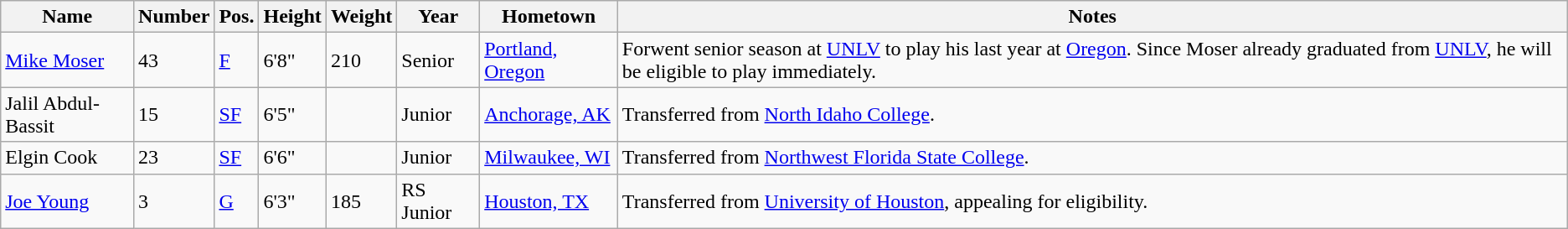<table class="wikitable sortable" border="1">
<tr>
<th>Name</th>
<th>Number</th>
<th>Pos.</th>
<th>Height</th>
<th>Weight</th>
<th>Year</th>
<th>Hometown</th>
<th class="unsortable">Notes</th>
</tr>
<tr>
<td sortname><a href='#'>Mike Moser</a></td>
<td>43</td>
<td><a href='#'>F</a></td>
<td>6'8"</td>
<td>210</td>
<td>Senior</td>
<td><a href='#'>Portland, Oregon</a></td>
<td>Forwent senior season at <a href='#'>UNLV</a> to play his last year at <a href='#'>Oregon</a>. Since Moser already graduated from <a href='#'>UNLV</a>, he will be eligible to play immediately.</td>
</tr>
<tr>
<td sortname>Jalil Abdul-Bassit</td>
<td>15</td>
<td><a href='#'>SF</a></td>
<td>6'5"</td>
<td></td>
<td>Junior</td>
<td><a href='#'>Anchorage, AK</a></td>
<td>Transferred from <a href='#'>North Idaho College</a>.</td>
</tr>
<tr>
<td sortname>Elgin Cook</td>
<td>23</td>
<td><a href='#'>SF</a></td>
<td>6'6"</td>
<td></td>
<td>Junior</td>
<td><a href='#'>Milwaukee, WI</a></td>
<td>Transferred from <a href='#'>Northwest Florida State College</a>.</td>
</tr>
<tr>
<td sortname><a href='#'>Joe Young</a></td>
<td>3</td>
<td><a href='#'>G</a></td>
<td>6'3"</td>
<td>185</td>
<td>RS Junior</td>
<td><a href='#'>Houston, TX</a></td>
<td>Transferred from <a href='#'>University of Houston</a>, appealing for eligibility.</td>
</tr>
</table>
